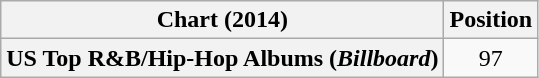<table class="wikitable plainrowheaders" style="text-align:center">
<tr>
<th scope="col">Chart (2014)</th>
<th scope="col">Position</th>
</tr>
<tr>
<th scope="row">US Top R&B/Hip-Hop Albums (<em>Billboard</em>)</th>
<td>97</td>
</tr>
</table>
